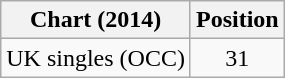<table class="wikitable">
<tr>
<th>Chart (2014)</th>
<th>Position</th>
</tr>
<tr>
<td>UK singles (OCC)</td>
<td style="text-align:center;">31</td>
</tr>
</table>
